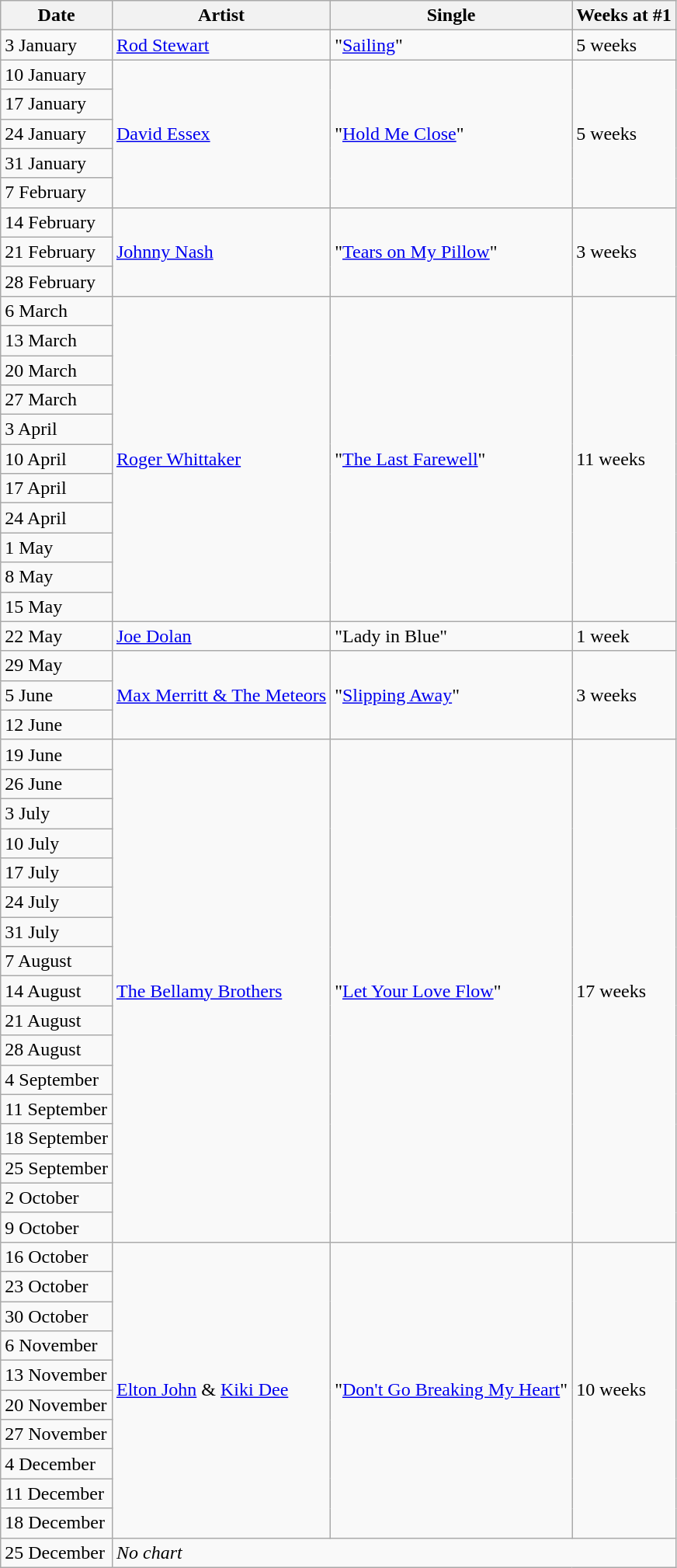<table class="wikitable">
<tr>
<th>Date</th>
<th>Artist</th>
<th>Single</th>
<th>Weeks at #1</th>
</tr>
<tr>
<td>3 January</td>
<td><a href='#'>Rod Stewart</a></td>
<td>"<a href='#'>Sailing</a>"</td>
<td>5 weeks</td>
</tr>
<tr>
<td>10 January</td>
<td rowspan="5"><a href='#'>David Essex</a></td>
<td rowspan="5">"<a href='#'>Hold Me Close</a>"</td>
<td rowspan="5">5 weeks</td>
</tr>
<tr>
<td>17 January</td>
</tr>
<tr>
<td>24 January</td>
</tr>
<tr>
<td>31 January</td>
</tr>
<tr>
<td>7 February</td>
</tr>
<tr>
<td>14 February</td>
<td rowspan="3"><a href='#'>Johnny Nash</a></td>
<td rowspan="3">"<a href='#'>Tears on My Pillow</a>"</td>
<td rowspan="3">3 weeks</td>
</tr>
<tr>
<td>21 February</td>
</tr>
<tr>
<td>28 February</td>
</tr>
<tr>
<td>6 March</td>
<td rowspan="11"><a href='#'>Roger Whittaker</a></td>
<td rowspan="11">"<a href='#'>The Last Farewell</a>"</td>
<td rowspan="11">11 weeks</td>
</tr>
<tr>
<td>13 March</td>
</tr>
<tr>
<td>20 March</td>
</tr>
<tr>
<td>27 March</td>
</tr>
<tr>
<td>3 April</td>
</tr>
<tr>
<td>10 April</td>
</tr>
<tr>
<td>17 April</td>
</tr>
<tr>
<td>24 April</td>
</tr>
<tr>
<td>1 May</td>
</tr>
<tr>
<td>8 May</td>
</tr>
<tr>
<td>15 May</td>
</tr>
<tr>
<td>22 May</td>
<td><a href='#'>Joe Dolan</a></td>
<td>"Lady in Blue"</td>
<td>1 week</td>
</tr>
<tr>
<td>29 May</td>
<td rowspan="3"><a href='#'>Max Merritt & The Meteors</a></td>
<td rowspan="3">"<a href='#'>Slipping Away</a>"</td>
<td rowspan="3">3 weeks</td>
</tr>
<tr>
<td>5 June</td>
</tr>
<tr>
<td>12 June</td>
</tr>
<tr>
<td>19 June</td>
<td rowspan="17"><a href='#'>The Bellamy Brothers</a></td>
<td rowspan="17">"<a href='#'>Let Your Love Flow</a>"</td>
<td rowspan="17">17 weeks</td>
</tr>
<tr>
<td>26 June</td>
</tr>
<tr>
<td>3 July</td>
</tr>
<tr>
<td>10 July</td>
</tr>
<tr>
<td>17 July</td>
</tr>
<tr>
<td>24 July</td>
</tr>
<tr>
<td>31 July</td>
</tr>
<tr>
<td>7 August</td>
</tr>
<tr>
<td>14 August</td>
</tr>
<tr>
<td>21 August</td>
</tr>
<tr>
<td>28 August</td>
</tr>
<tr>
<td>4 September</td>
</tr>
<tr>
<td>11 September</td>
</tr>
<tr>
<td>18 September</td>
</tr>
<tr>
<td>25 September</td>
</tr>
<tr>
<td>2 October</td>
</tr>
<tr>
<td>9 October</td>
</tr>
<tr>
<td>16 October</td>
<td rowspan="10"><a href='#'>Elton John</a> & <a href='#'>Kiki Dee</a></td>
<td rowspan="10">"<a href='#'>Don't Go Breaking My Heart</a>"</td>
<td rowspan="10">10 weeks</td>
</tr>
<tr>
<td>23 October</td>
</tr>
<tr>
<td>30 October</td>
</tr>
<tr>
<td>6 November</td>
</tr>
<tr>
<td>13 November</td>
</tr>
<tr>
<td>20 November</td>
</tr>
<tr>
<td>27 November</td>
</tr>
<tr>
<td>4 December</td>
</tr>
<tr>
<td>11 December</td>
</tr>
<tr>
<td>18 December</td>
</tr>
<tr>
<td>25 December</td>
<td colspan="3"><em>No chart</em></td>
</tr>
</table>
